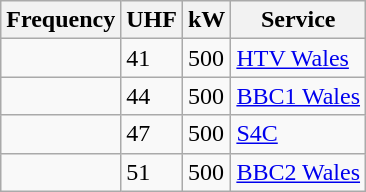<table class="wikitable sortable">
<tr>
<th>Frequency</th>
<th>UHF</th>
<th>kW</th>
<th>Service</th>
</tr>
<tr>
<td></td>
<td>41</td>
<td>500</td>
<td><a href='#'>HTV Wales</a></td>
</tr>
<tr>
<td></td>
<td>44</td>
<td>500</td>
<td><a href='#'>BBC1 Wales</a></td>
</tr>
<tr>
<td></td>
<td>47</td>
<td>500</td>
<td><a href='#'>S4C</a></td>
</tr>
<tr>
<td></td>
<td>51</td>
<td>500</td>
<td><a href='#'>BBC2 Wales</a></td>
</tr>
</table>
